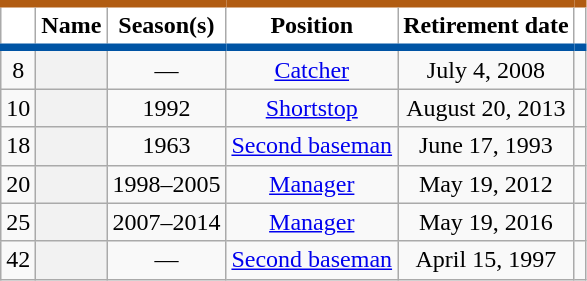<table class="wikitable sortable plainrowheaders" style="text-align:center">
<tr>
<th scope="col" style="background-color:#ffffff; border-top:#b15c12 5px solid; border-bottom:#0054a4 5px solid"></th>
<th scope="col" style="background-color:#ffffff; border-top:#b15c12 5px solid; border-bottom:#0054a4 5px solid">Name</th>
<th scope="col" style="background-color:#ffffff; border-top:#b15c12 5px solid; border-bottom:#0054a4 5px solid">Season(s)</th>
<th scope="col" style="background-color:#ffffff; border-top:#b15c12 5px solid; border-bottom:#0054a4 5px solid">Position</th>
<th scope="col" style="background-color:#ffffff; border-top:#b15c12 5px solid; border-bottom:#0054a4 5px solid">Retirement date</th>
<th scope="col" class="unsortable" style="background-color:#ffffff; border-top:#b15c12 5px solid; border-bottom:#0054a4 5px solid"></th>
</tr>
<tr>
<td>8</td>
<th scope="row" style="text-align:center"></th>
<td>—</td>
<td><a href='#'>Catcher</a></td>
<td>July 4, 2008</td>
<td></td>
</tr>
<tr>
<td>10</td>
<th scope="row" style="text-align:center"></th>
<td>1992</td>
<td><a href='#'>Shortstop</a></td>
<td>August 20, 2013</td>
<td></td>
</tr>
<tr>
<td>18</td>
<th scope="row" style="text-align:center"></th>
<td>1963</td>
<td><a href='#'>Second baseman</a></td>
<td>June 17, 1993</td>
<td></td>
</tr>
<tr>
<td>20</td>
<th scope="row" style="text-align:center"></th>
<td>1998–2005</td>
<td><a href='#'>Manager</a></td>
<td>May 19, 2012</td>
<td></td>
</tr>
<tr>
<td>25</td>
<th scope="row" style="text-align:center"></th>
<td>2007–2014</td>
<td><a href='#'>Manager</a></td>
<td>May 19, 2016</td>
<td></td>
</tr>
<tr>
<td>42</td>
<th scope="row" style="text-align:center"></th>
<td>—</td>
<td><a href='#'>Second baseman</a></td>
<td>April 15, 1997</td>
<td></td>
</tr>
</table>
